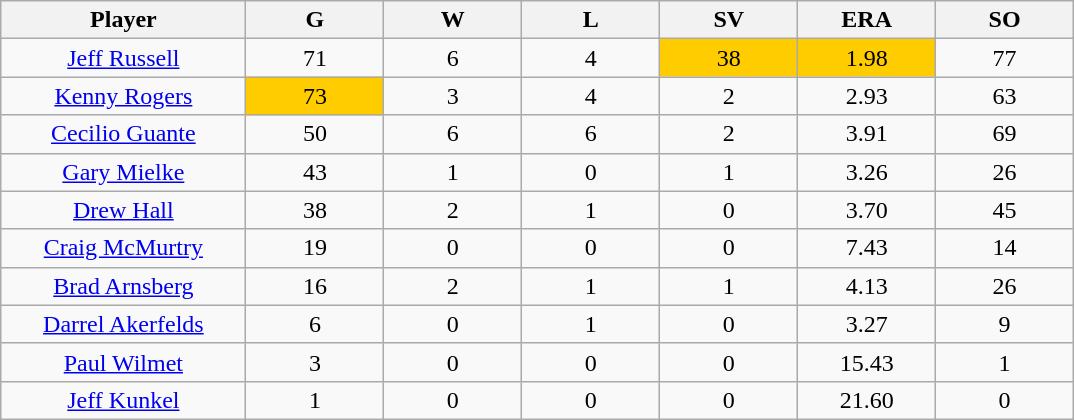<table class="wikitable sortable">
<tr>
<th bgcolor="#DDDDFF" width="16%">Player</th>
<th bgcolor="#DDDDFF" width="9%">G</th>
<th bgcolor="#DDDDFF" width="9%">W</th>
<th bgcolor="#DDDDFF" width="9%">L</th>
<th bgcolor="#DDDDFF" width="9%">SV</th>
<th bgcolor="#DDDDFF" width="9%">ERA</th>
<th bgcolor="#DDDDFF" width="9%">SO</th>
</tr>
<tr align="center">
<td><a href='#'>Jeff Russell</a></td>
<td>71</td>
<td>6</td>
<td>4</td>
<td style="background:#fc0;">38</td>
<td style="background:#fc0;">1.98</td>
<td>77</td>
</tr>
<tr align=center>
<td><a href='#'>Kenny Rogers</a></td>
<td style="background:#fc0;">73</td>
<td>3</td>
<td>4</td>
<td>2</td>
<td>2.93</td>
<td>63</td>
</tr>
<tr align=center>
<td><a href='#'>Cecilio Guante</a></td>
<td>50</td>
<td>6</td>
<td>6</td>
<td>2</td>
<td>3.91</td>
<td>69</td>
</tr>
<tr align="center">
<td><a href='#'>Gary Mielke</a></td>
<td>43</td>
<td>1</td>
<td>0</td>
<td>1</td>
<td>3.26</td>
<td>26</td>
</tr>
<tr align="center">
<td><a href='#'>Drew Hall</a></td>
<td>38</td>
<td>2</td>
<td>1</td>
<td>0</td>
<td>3.70</td>
<td>45</td>
</tr>
<tr align="center">
<td><a href='#'>Craig McMurtry</a></td>
<td>19</td>
<td>0</td>
<td>0</td>
<td>0</td>
<td>7.43</td>
<td>14</td>
</tr>
<tr align=center>
<td><a href='#'>Brad Arnsberg</a></td>
<td>16</td>
<td>2</td>
<td>1</td>
<td>1</td>
<td>4.13</td>
<td>26</td>
</tr>
<tr align="center">
<td><a href='#'>Darrel Akerfelds</a></td>
<td>6</td>
<td>0</td>
<td>1</td>
<td>0</td>
<td>3.27</td>
<td>9</td>
</tr>
<tr align="center">
<td><a href='#'>Paul Wilmet</a></td>
<td>3</td>
<td>0</td>
<td>0</td>
<td>0</td>
<td>15.43</td>
<td>1</td>
</tr>
<tr align="center">
<td><a href='#'>Jeff Kunkel</a></td>
<td>1</td>
<td>0</td>
<td>0</td>
<td>0</td>
<td>21.60</td>
<td>0</td>
</tr>
</table>
